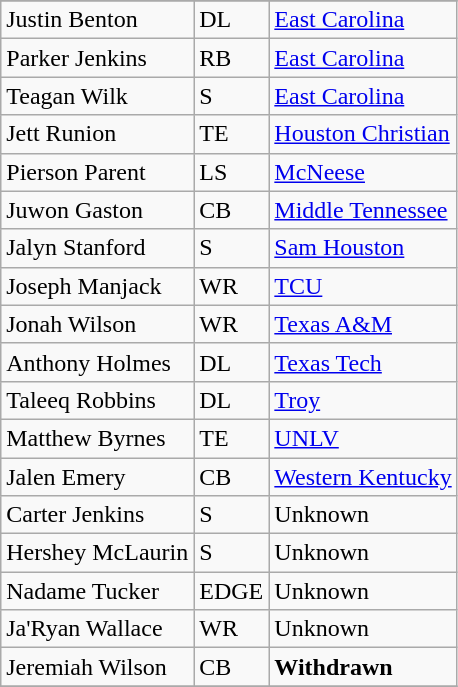<table class="wikitable">
<tr>
</tr>
<tr>
<td>Justin Benton</td>
<td>DL</td>
<td><a href='#'>East Carolina</a></td>
</tr>
<tr>
<td>Parker Jenkins</td>
<td>RB</td>
<td><a href='#'>East Carolina</a></td>
</tr>
<tr>
<td>Teagan Wilk</td>
<td>S</td>
<td><a href='#'>East Carolina</a></td>
</tr>
<tr>
<td>Jett Runion</td>
<td>TE</td>
<td><a href='#'>Houston Christian</a></td>
</tr>
<tr>
<td>Pierson Parent</td>
<td>LS</td>
<td><a href='#'>McNeese</a></td>
</tr>
<tr>
<td>Juwon Gaston</td>
<td>CB</td>
<td><a href='#'>Middle Tennessee</a></td>
</tr>
<tr>
<td>Jalyn Stanford</td>
<td>S</td>
<td><a href='#'>Sam Houston</a></td>
</tr>
<tr>
<td>Joseph Manjack</td>
<td>WR</td>
<td><a href='#'>TCU</a></td>
</tr>
<tr>
<td>Jonah Wilson</td>
<td>WR</td>
<td><a href='#'>Texas A&M</a></td>
</tr>
<tr>
<td>Anthony Holmes</td>
<td>DL</td>
<td><a href='#'>Texas Tech</a></td>
</tr>
<tr>
<td>Taleeq Robbins</td>
<td>DL</td>
<td><a href='#'>Troy</a></td>
</tr>
<tr>
<td>Matthew Byrnes</td>
<td>TE</td>
<td><a href='#'>UNLV</a></td>
</tr>
<tr>
<td>Jalen Emery</td>
<td>CB</td>
<td><a href='#'>Western Kentucky</a></td>
</tr>
<tr>
<td>Carter Jenkins</td>
<td>S</td>
<td>Unknown</td>
</tr>
<tr>
<td>Hershey McLaurin</td>
<td>S</td>
<td>Unknown</td>
</tr>
<tr>
<td>Nadame Tucker</td>
<td>EDGE</td>
<td>Unknown</td>
</tr>
<tr>
<td>Ja'Ryan Wallace</td>
<td>WR</td>
<td>Unknown</td>
</tr>
<tr>
<td>Jeremiah Wilson</td>
<td>CB</td>
<td><strong>Withdrawn</strong></td>
</tr>
<tr>
</tr>
</table>
